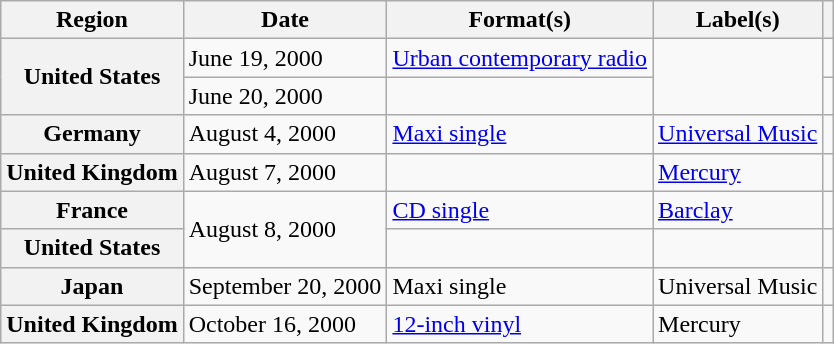<table class="wikitable plainrowheaders">
<tr>
<th scope="col">Region</th>
<th scope="col">Date</th>
<th scope="col">Format(s)</th>
<th scope="col">Label(s)</th>
<th scope="col"></th>
</tr>
<tr>
<th rowspan="2" scope="row">United States</th>
<td>June 19, 2000</td>
<td><a href='#'>Urban contemporary radio</a></td>
<td rowspan="2"></td>
<td style="text-align:center;"></td>
</tr>
<tr>
<td>June 20, 2000</td>
<td></td>
<td style="text-align:center;"></td>
</tr>
<tr>
<th scope="row">Germany</th>
<td>August 4, 2000</td>
<td><a href='#'>Maxi single</a></td>
<td><a href='#'>Universal Music</a></td>
<td style="text-align:center;"></td>
</tr>
<tr>
<th scope="row">United Kingdom</th>
<td>August 7, 2000</td>
<td></td>
<td><a href='#'>Mercury</a></td>
<td style="text-align:center;"></td>
</tr>
<tr>
<th scope="row">France</th>
<td rowspan="2">August 8, 2000</td>
<td><a href='#'>CD single</a></td>
<td><a href='#'>Barclay</a></td>
<td style="text-align:center;"></td>
</tr>
<tr>
<th scope="row">United States</th>
<td></td>
<td></td>
<td style="text-align:center;"></td>
</tr>
<tr>
<th scope="row">Japan</th>
<td>September 20, 2000</td>
<td>Maxi single</td>
<td>Universal Music</td>
<td style="text-align:center;"></td>
</tr>
<tr>
<th scope="row">United Kingdom</th>
<td>October 16, 2000</td>
<td><a href='#'>12-inch vinyl</a></td>
<td>Mercury</td>
<td style="text-align:center;"></td>
</tr>
</table>
